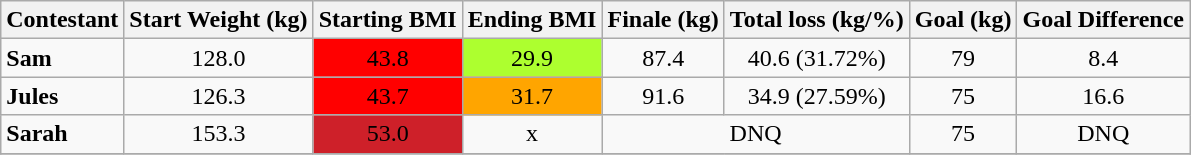<table class="wikitable" style="text-align:center">
<tr>
<th>Contestant</th>
<th>Start Weight (kg)</th>
<th>Starting BMI</th>
<th>Ending BMI</th>
<th>Finale (kg)</th>
<th>Total loss (kg/%)</th>
<th>Goal (kg)</th>
<th>Goal Difference</th>
</tr>
<tr>
<td align="left"><strong>Sam</strong></td>
<td>128.0</td>
<td bgcolor="red">43.8</td>
<td bgcolor="greenyellow">29.9</td>
<td>87.4</td>
<td>40.6 (31.72%)</td>
<td>79</td>
<td>8.4</td>
</tr>
<tr>
<td align="left"><strong>Jules</strong></td>
<td>126.3</td>
<td bgcolor="red">43.7</td>
<td bgcolor="orange">31.7</td>
<td>91.6</td>
<td>34.9 (27.59%)</td>
<td>75</td>
<td>16.6</td>
</tr>
<tr>
<td align="left"><strong>Sarah</strong></td>
<td>153.3</td>
<td bgcolor="#CE2029">53.0</td>
<td>x</td>
<td colspan=2>DNQ</td>
<td>75</td>
<td>DNQ</td>
</tr>
<tr>
</tr>
</table>
